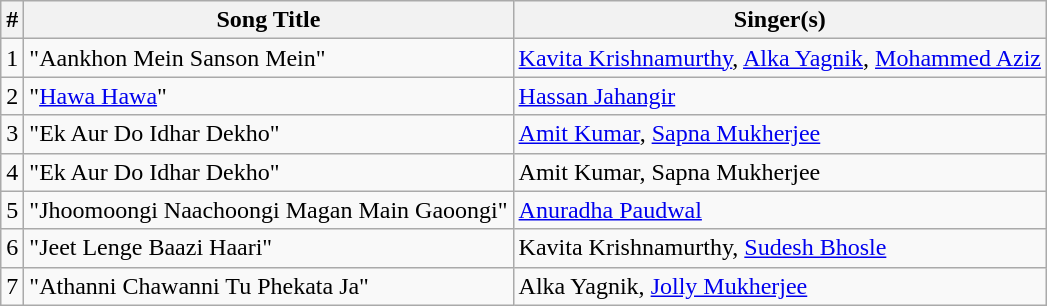<table class="wikitable">
<tr>
<th>#</th>
<th>Song Title</th>
<th>Singer(s)</th>
</tr>
<tr>
<td>1</td>
<td>"Aankhon Mein Sanson Mein"</td>
<td><a href='#'>Kavita Krishnamurthy</a>, <a href='#'>Alka Yagnik</a>, <a href='#'>Mohammed Aziz</a></td>
</tr>
<tr>
<td>2</td>
<td>"<a href='#'>Hawa Hawa</a>"</td>
<td><a href='#'>Hassan Jahangir</a></td>
</tr>
<tr>
<td>3</td>
<td>"Ek Aur Do Idhar Dekho"</td>
<td><a href='#'>Amit Kumar</a>, <a href='#'>Sapna Mukherjee</a></td>
</tr>
<tr>
<td>4</td>
<td>"Ek Aur Do Idhar Dekho"</td>
<td>Amit Kumar, Sapna Mukherjee</td>
</tr>
<tr>
<td>5</td>
<td>"Jhoomoongi Naachoongi Magan Main Gaoongi"</td>
<td><a href='#'>Anuradha Paudwal</a></td>
</tr>
<tr>
<td>6</td>
<td>"Jeet Lenge Baazi Haari"</td>
<td>Kavita Krishnamurthy, <a href='#'>Sudesh Bhosle</a></td>
</tr>
<tr>
<td>7</td>
<td>"Athanni Chawanni Tu Phekata Ja"</td>
<td>Alka Yagnik, <a href='#'>Jolly Mukherjee</a></td>
</tr>
</table>
